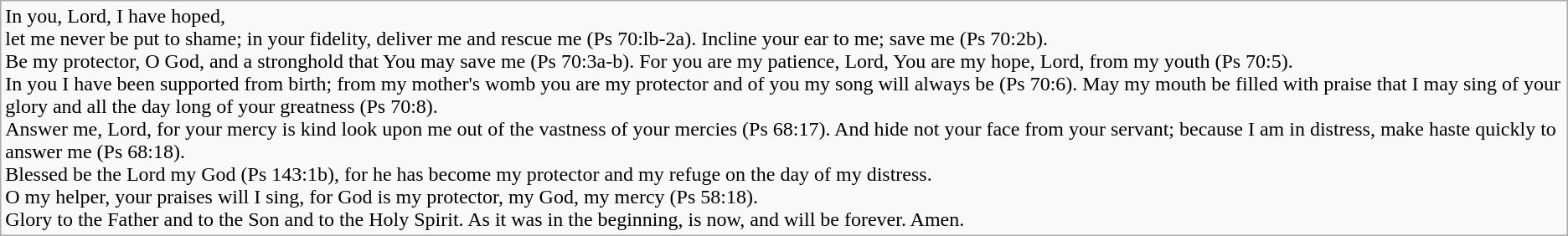<table class="wikitable">
<tr>
<td>In you, Lord, I have hoped,<br>let me never be put to shame;
in your fidelity, deliver me and rescue me (Ps 70:lb-2a).
Incline your ear to me; save me (Ps 70:2b).<br>Be my protector, O God, and a stronghold
that You may save me (Ps 70:3a-b).
For you are my patience, Lord,
You are my hope, Lord, from my youth (Ps 70:5).<br>In you I have been supported from birth;
from my mother's womb you are my protector
and of you my song will always be (Ps 70:6).
May my mouth be filled with praise that I may sing of your glory
and all the day long of your greatness (Ps 70:8).<br>Answer me, Lord, for your mercy is kind
look upon me out of the vastness of your mercies (Ps 68:17).
And hide not your face from your servant;
because I am in distress,
make haste quickly to answer me (Ps 68:18).<br>Blessed be the Lord my God (Ps 143:1b),
for he has become my protector and my refuge
on the day of my distress.<br>O my helper, your praises will I sing,
for God is my protector,
my God, my mercy (Ps 58:18).<br>Glory to the Father and to the Son
and to the Holy Spirit.
As it was in the beginning, is now,
and will be forever. Amen.</td>
</tr>
</table>
